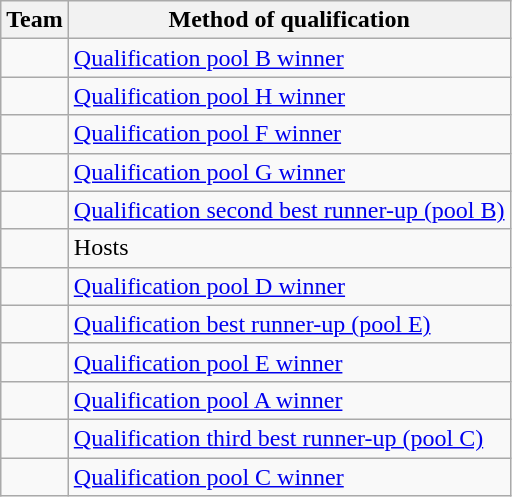<table class="wikitable">
<tr>
<th>Team</th>
<th>Method of qualification</th>
</tr>
<tr>
<td></td>
<td><a href='#'>Qualification pool B winner</a></td>
</tr>
<tr>
<td></td>
<td><a href='#'>Qualification pool H winner</a></td>
</tr>
<tr>
<td></td>
<td><a href='#'>Qualification pool F winner</a></td>
</tr>
<tr>
<td></td>
<td><a href='#'>Qualification pool G winner</a></td>
</tr>
<tr>
<td></td>
<td><a href='#'>Qualification second best runner-up (pool B)</a></td>
</tr>
<tr>
<td></td>
<td>Hosts</td>
</tr>
<tr>
<td></td>
<td><a href='#'>Qualification pool D winner</a></td>
</tr>
<tr>
<td></td>
<td><a href='#'>Qualification best runner-up (pool E)</a></td>
</tr>
<tr>
<td></td>
<td><a href='#'>Qualification pool E winner</a></td>
</tr>
<tr>
<td></td>
<td><a href='#'>Qualification pool A winner</a></td>
</tr>
<tr>
<td></td>
<td><a href='#'>Qualification third best runner-up (pool C)</a></td>
</tr>
<tr>
<td></td>
<td><a href='#'>Qualification pool C winner</a></td>
</tr>
</table>
